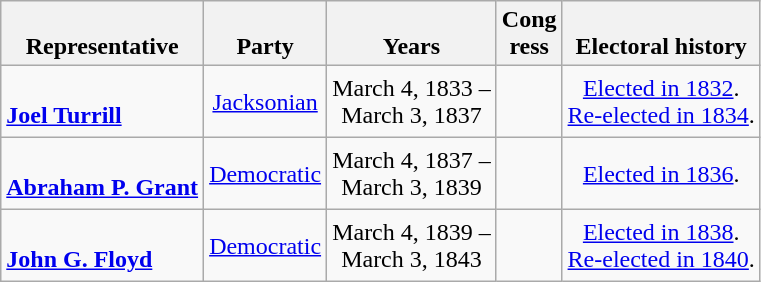<table class=wikitable style="text-align:center">
<tr valign=bottom>
<th>Representative</th>
<th>Party</th>
<th>Years</th>
<th>Cong<br>ress</th>
<th>Electoral history</th>
</tr>
<tr style="height:3em">
<td align=left><br><strong><a href='#'>Joel Turrill</a></strong><br></td>
<td><a href='#'>Jacksonian</a></td>
<td nowrap>March 4, 1833 –<br>March 3, 1837</td>
<td></td>
<td><a href='#'>Elected in 1832</a>.<br><a href='#'>Re-elected in 1834</a>.<br></td>
</tr>
<tr style="height:3em">
<td align=left><br><strong><a href='#'>Abraham P. Grant</a></strong><br></td>
<td><a href='#'>Democratic</a></td>
<td nowrap>March 4, 1837 –<br>March 3, 1839</td>
<td></td>
<td><a href='#'>Elected in 1836</a>.<br></td>
</tr>
<tr style="height:3em">
<td align=left><br><strong><a href='#'>John G. Floyd</a></strong><br></td>
<td><a href='#'>Democratic</a></td>
<td nowrap>March 4, 1839 –<br>March 3, 1843</td>
<td></td>
<td><a href='#'>Elected in 1838</a>.<br><a href='#'>Re-elected in 1840</a>.<br></td>
</tr>
</table>
